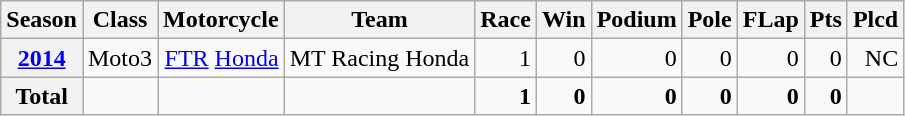<table class="wikitable" style=text-align:right>
<tr>
<th>Season</th>
<th>Class</th>
<th>Motorcycle</th>
<th>Team</th>
<th>Race</th>
<th>Win</th>
<th>Podium</th>
<th>Pole</th>
<th>FLap</th>
<th>Pts</th>
<th>Plcd</th>
</tr>
<tr>
<th><a href='#'>2014</a></th>
<td>Moto3</td>
<td><a href='#'>FTR</a> <a href='#'>Honda</a></td>
<td>MT Racing Honda</td>
<td>1</td>
<td>0</td>
<td>0</td>
<td>0</td>
<td>0</td>
<td>0</td>
<td>NC</td>
</tr>
<tr>
<th>Total</th>
<td></td>
<td></td>
<td></td>
<td><strong>1</strong></td>
<td><strong>0</strong></td>
<td><strong>0</strong></td>
<td><strong>0</strong></td>
<td><strong>0</strong></td>
<td><strong>0</strong></td>
<td></td>
</tr>
</table>
